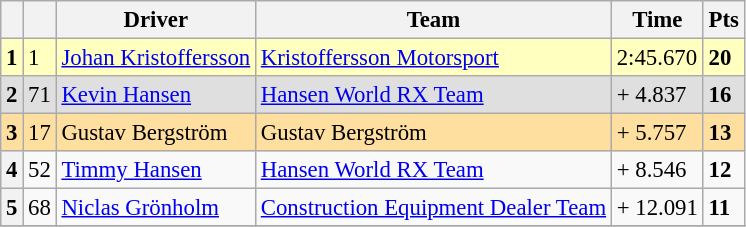<table class="wikitable" style="font-size:95%">
<tr>
<th></th>
<th></th>
<th>Driver</th>
<th>Team</th>
<th>Time</th>
<th>Pts</th>
</tr>
<tr>
<th style="background:#ffffbf;">1</th>
<td style="background:#ffffbf;">1</td>
<td style="background:#ffffbf;"> <a href='#'>Johan Kristoffersson</a></td>
<td style="background:#ffffbf;"><a href='#'>Kristoffersson Motorsport</a></td>
<td style="background:#ffffbf;">2:45.670</td>
<td style="background:#ffffbf;"><strong>20</strong></td>
</tr>
<tr>
<th style="background:#dfdfdf;">2</th>
<td style="background:#dfdfdf;">71</td>
<td style="background:#dfdfdf;"> <a href='#'>Kevin Hansen</a></td>
<td style="background:#dfdfdf;"><a href='#'>Hansen World RX Team</a></td>
<td style="background:#dfdfdf;">+ 4.837</td>
<td style="background:#dfdfdf;"><strong>16</strong></td>
</tr>
<tr>
<th style="background:#ffdf9f;">3</th>
<td style="background:#ffdf9f;">17</td>
<td style="background:#ffdf9f;"> Gustav Bergström</td>
<td style="background:#ffdf9f;">Gustav Bergström</td>
<td style="background:#ffdf9f;">+ 5.757</td>
<td style="background:#ffdf9f;"><strong>13</strong></td>
</tr>
<tr>
<th>4</th>
<td>52</td>
<td> <a href='#'>Timmy Hansen</a></td>
<td><a href='#'>Hansen World RX Team</a></td>
<td>+ 8.546</td>
<td><strong>12</strong></td>
</tr>
<tr>
<th>5</th>
<td>68</td>
<td> <a href='#'>Niclas Grönholm</a></td>
<td><a href='#'>Construction Equipment Dealer Team</a></td>
<td>+ 12.091</td>
<td><strong>11</strong></td>
</tr>
<tr>
</tr>
</table>
